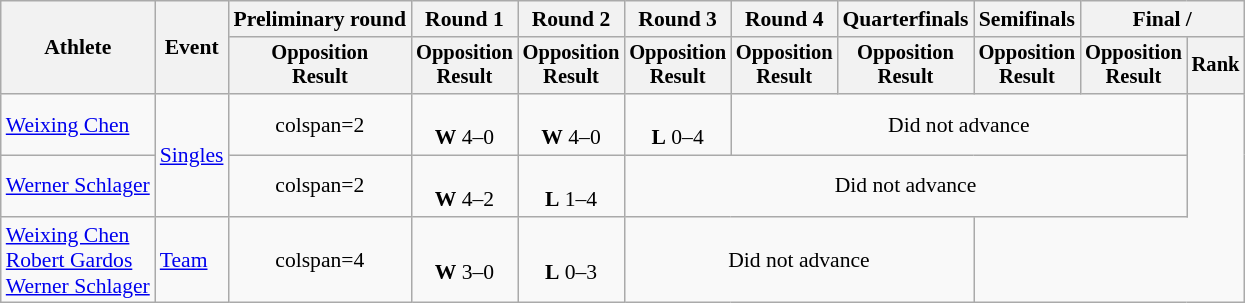<table class="wikitable" style="font-size:90%">
<tr>
<th rowspan="2">Athlete</th>
<th rowspan="2">Event</th>
<th>Preliminary round</th>
<th>Round 1</th>
<th>Round 2</th>
<th>Round 3</th>
<th>Round 4</th>
<th>Quarterfinals</th>
<th>Semifinals</th>
<th colspan=2>Final / </th>
</tr>
<tr style="font-size:95%">
<th>Opposition<br>Result</th>
<th>Opposition<br>Result</th>
<th>Opposition<br>Result</th>
<th>Opposition<br>Result</th>
<th>Opposition<br>Result</th>
<th>Opposition<br>Result</th>
<th>Opposition<br>Result</th>
<th>Opposition<br>Result</th>
<th>Rank</th>
</tr>
<tr align=center>
<td align=left><a href='#'>Weixing Chen</a></td>
<td align=left rowspan=2><a href='#'>Singles</a></td>
<td>colspan=2 </td>
<td><br><strong>W</strong> 4–0</td>
<td><br><strong>W</strong> 4–0</td>
<td><br><strong>L</strong> 0–4</td>
<td colspan=4>Did not advance</td>
</tr>
<tr align=center>
<td align=left><a href='#'>Werner Schlager</a></td>
<td>colspan=2 </td>
<td><br><strong>W</strong> 4–2</td>
<td><br><strong>L</strong> 1–4</td>
<td colspan=5>Did not advance</td>
</tr>
<tr align=center>
<td align=left><a href='#'>Weixing Chen</a><br><a href='#'>Robert Gardos</a><br><a href='#'>Werner Schlager</a></td>
<td align=left><a href='#'>Team</a></td>
<td>colspan=4 </td>
<td><br><strong>W</strong> 3–0</td>
<td><br><strong>L</strong> 0–3</td>
<td colspan=3>Did not advance</td>
</tr>
</table>
